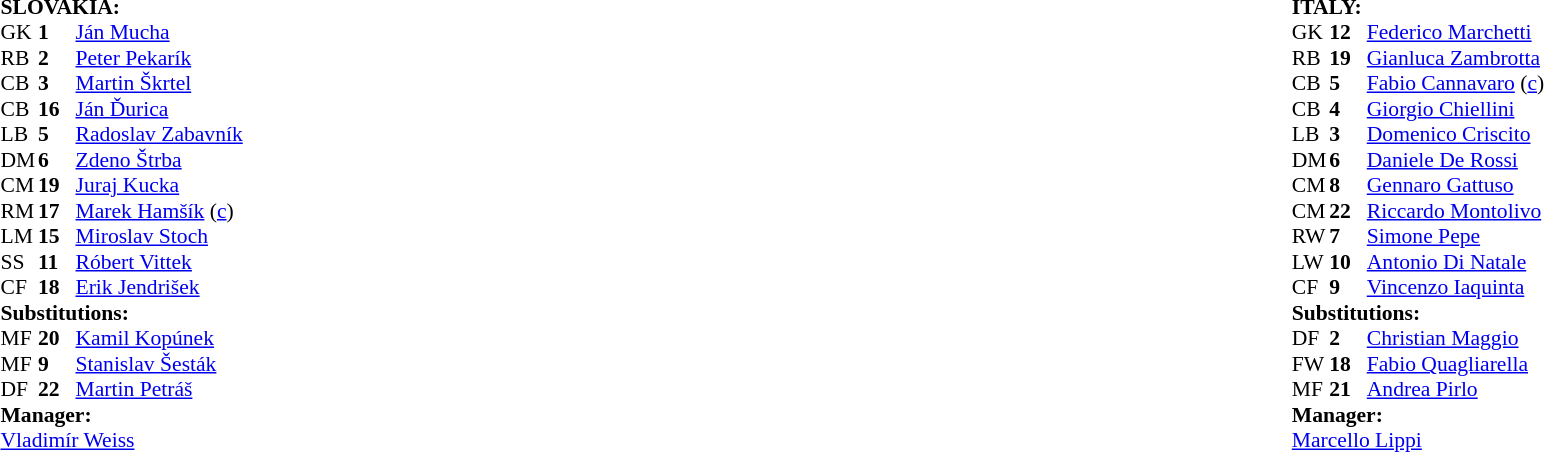<table width="100%">
<tr>
<td valign="top" width="40%"><br><table style="font-size: 90%" cellspacing="0" cellpadding="0">
<tr>
<td colspan=4><br><strong>SLOVAKIA:</strong></td>
</tr>
<tr>
<th width="25"></th>
<th width="25"></th>
</tr>
<tr>
<td>GK</td>
<td><strong>1</strong></td>
<td><a href='#'>Ján Mucha</a></td>
<td></td>
</tr>
<tr>
<td>RB</td>
<td><strong>2</strong></td>
<td><a href='#'>Peter Pekarík</a></td>
<td></td>
</tr>
<tr>
<td>CB</td>
<td><strong>3</strong></td>
<td><a href='#'>Martin Škrtel</a></td>
</tr>
<tr>
<td>CB</td>
<td><strong>16</strong></td>
<td><a href='#'>Ján Ďurica</a></td>
</tr>
<tr>
<td>LB</td>
<td><strong>5</strong></td>
<td><a href='#'>Radoslav Zabavník</a></td>
</tr>
<tr>
<td>DM</td>
<td><strong>6</strong></td>
<td><a href='#'>Zdeno Štrba</a></td>
<td></td>
<td></td>
</tr>
<tr>
<td>CM</td>
<td><strong>19</strong></td>
<td><a href='#'>Juraj Kucka</a></td>
</tr>
<tr>
<td>RM</td>
<td><strong>17</strong></td>
<td><a href='#'>Marek Hamšík</a> (<a href='#'>c</a>)</td>
</tr>
<tr>
<td>LM</td>
<td><strong>15</strong></td>
<td><a href='#'>Miroslav Stoch</a></td>
</tr>
<tr>
<td>SS</td>
<td><strong>11</strong></td>
<td><a href='#'>Róbert Vittek</a></td>
<td></td>
<td></td>
</tr>
<tr>
<td>CF</td>
<td><strong>18</strong></td>
<td><a href='#'>Erik Jendrišek</a></td>
<td></td>
<td></td>
</tr>
<tr>
<td colspan=3><strong>Substitutions:</strong></td>
</tr>
<tr>
<td>MF</td>
<td><strong>20</strong></td>
<td><a href='#'>Kamil Kopúnek</a></td>
<td></td>
<td></td>
</tr>
<tr>
<td>MF</td>
<td><strong>9</strong></td>
<td><a href='#'>Stanislav Šesták</a></td>
<td></td>
<td></td>
</tr>
<tr>
<td>DF</td>
<td><strong>22</strong></td>
<td><a href='#'>Martin Petráš</a></td>
<td></td>
<td></td>
</tr>
<tr>
<td colspan=3><strong>Manager:</strong></td>
</tr>
<tr>
<td colspan=3><a href='#'>Vladimír Weiss</a></td>
</tr>
</table>
</td>
<td valign="top"></td>
<td valign="top" width="50%"><br><table style="font-size: 90%" cellspacing="0" cellpadding="0" align="center">
<tr>
<td colspan=4><br><strong>ITALY:</strong></td>
</tr>
<tr>
<th width=25></th>
<th width=25></th>
</tr>
<tr>
<td>GK</td>
<td><strong>12</strong></td>
<td><a href='#'>Federico Marchetti</a></td>
</tr>
<tr>
<td>RB</td>
<td><strong>19</strong></td>
<td><a href='#'>Gianluca Zambrotta</a></td>
</tr>
<tr>
<td>CB</td>
<td><strong>5</strong></td>
<td><a href='#'>Fabio Cannavaro</a> (<a href='#'>c</a>)</td>
<td></td>
</tr>
<tr>
<td>CB</td>
<td><strong>4</strong></td>
<td><a href='#'>Giorgio Chiellini</a></td>
<td></td>
</tr>
<tr>
<td>LB</td>
<td><strong>3</strong></td>
<td><a href='#'>Domenico Criscito</a></td>
<td></td>
<td></td>
</tr>
<tr>
<td>DM</td>
<td><strong>6</strong></td>
<td><a href='#'>Daniele De Rossi</a></td>
</tr>
<tr>
<td>CM</td>
<td><strong>8</strong></td>
<td><a href='#'>Gennaro Gattuso</a></td>
<td></td>
<td></td>
</tr>
<tr>
<td>CM</td>
<td><strong>22</strong></td>
<td><a href='#'>Riccardo Montolivo</a></td>
<td></td>
<td></td>
</tr>
<tr>
<td>RW</td>
<td><strong>7</strong></td>
<td><a href='#'>Simone Pepe</a></td>
<td></td>
</tr>
<tr>
<td>LW</td>
<td><strong>10</strong></td>
<td><a href='#'>Antonio Di Natale</a></td>
</tr>
<tr>
<td>CF</td>
<td><strong>9</strong></td>
<td><a href='#'>Vincenzo Iaquinta</a></td>
</tr>
<tr>
<td colspan=3><strong>Substitutions:</strong></td>
</tr>
<tr>
<td>DF</td>
<td><strong>2</strong></td>
<td><a href='#'>Christian Maggio</a></td>
<td></td>
<td></td>
</tr>
<tr>
<td>FW</td>
<td><strong>18</strong></td>
<td><a href='#'>Fabio Quagliarella</a></td>
<td></td>
<td></td>
</tr>
<tr>
<td>MF</td>
<td><strong>21</strong></td>
<td><a href='#'>Andrea Pirlo</a></td>
<td></td>
<td></td>
</tr>
<tr>
<td colspan=3><strong>Manager:</strong></td>
</tr>
<tr>
<td colspan=4><a href='#'>Marcello Lippi</a></td>
</tr>
</table>
</td>
</tr>
</table>
